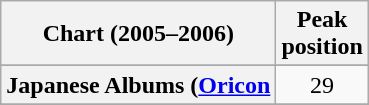<table class="wikitable sortable plainrowheaders" style="text-align:center;">
<tr>
<th scope="col">Chart (2005–2006)</th>
<th scope="col">Peak<br>position</th>
</tr>
<tr>
</tr>
<tr>
</tr>
<tr>
</tr>
<tr>
</tr>
<tr>
</tr>
<tr>
</tr>
<tr>
</tr>
<tr>
<th scope="row">Japanese Albums (<a href='#'>Oricon</a></th>
<td>29</td>
</tr>
<tr>
</tr>
<tr>
</tr>
<tr>
</tr>
<tr>
</tr>
<tr>
</tr>
<tr>
</tr>
<tr>
</tr>
</table>
